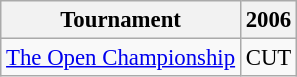<table class="wikitable" style="font-size:95%;text-align:center;">
<tr>
<th>Tournament</th>
<th>2006</th>
</tr>
<tr>
<td align=left><a href='#'>The Open Championship</a></td>
<td>CUT</td>
</tr>
</table>
